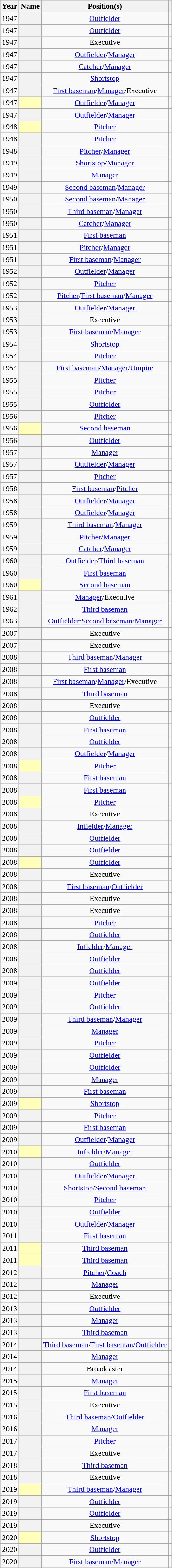<table class="wikitable sortable plainrowheaders" style="text-align:center">
<tr>
<th scope="col">Year</th>
<th scope="col">Name</th>
<th scope="col">Position(s)</th>
<th scope="col" class="unsortable"></th>
</tr>
<tr>
<td>1947</td>
<th scope="row" style="text-align:center"></th>
<td><a href='#'>Outfielder</a></td>
<td></td>
</tr>
<tr>
<td>1947</td>
<th scope="row" style="text-align:center"></th>
<td><a href='#'>Outfielder</a></td>
<td></td>
</tr>
<tr>
<td>1947</td>
<th scope="row" style="text-align:center"></th>
<td>Executive</td>
<td></td>
</tr>
<tr>
<td>1947</td>
<th scope="row" style="text-align:center"></th>
<td><a href='#'>Outfielder</a>/<a href='#'>Manager</a></td>
<td></td>
</tr>
<tr>
<td>1947</td>
<th scope="row" style="text-align:center"></th>
<td><a href='#'>Catcher</a>/<a href='#'>Manager</a></td>
<td></td>
</tr>
<tr>
<td>1947</td>
<th scope="row" style="text-align:center"></th>
<td><a href='#'>Shortstop</a></td>
<td></td>
</tr>
<tr>
<td>1947</td>
<th scope="row" style="text-align:center"></th>
<td><a href='#'>First baseman</a>/<a href='#'>Manager</a>/Executive</td>
<td></td>
</tr>
<tr>
<td>1947</td>
<th scope="row" style="text-align:center; background-color:#FFFFBB"></th>
<td><a href='#'>Outfielder</a>/<a href='#'>Manager</a></td>
<td></td>
</tr>
<tr>
<td>1947</td>
<th scope="row" style="text-align:center"></th>
<td><a href='#'>Outfielder</a>/<a href='#'>Manager</a></td>
<td></td>
</tr>
<tr>
<td>1948</td>
<th scope="row" style="text-align:center; background-color:#FFFFBB"></th>
<td><a href='#'>Pitcher</a></td>
<td></td>
</tr>
<tr>
<td>1948</td>
<th scope="row" style="text-align:center"></th>
<td><a href='#'>Pitcher</a></td>
<td></td>
</tr>
<tr>
<td>1948</td>
<th scope="row" style="text-align:center"></th>
<td><a href='#'>Pitcher</a>/<a href='#'>Manager</a></td>
<td></td>
</tr>
<tr>
<td>1949</td>
<th scope="row" style="text-align:center"></th>
<td><a href='#'>Shortstop</a>/<a href='#'>Manager</a></td>
<td></td>
</tr>
<tr>
<td>1949</td>
<th scope="row" style="text-align:center"></th>
<td><a href='#'>Manager</a></td>
<td></td>
</tr>
<tr>
<td>1949</td>
<th scope="row" style="text-align:center"></th>
<td><a href='#'>Second baseman</a>/<a href='#'>Manager</a></td>
<td></td>
</tr>
<tr>
<td>1950</td>
<th scope="row" style="text-align:center"></th>
<td><a href='#'>Second baseman</a>/<a href='#'>Manager</a></td>
<td></td>
</tr>
<tr>
<td>1950</td>
<th scope="row" style="text-align:center"></th>
<td><a href='#'>Third baseman</a>/<a href='#'>Manager</a></td>
<td></td>
</tr>
<tr>
<td>1950</td>
<th scope="row" style="text-align:center"></th>
<td><a href='#'>Catcher</a>/<a href='#'>Manager</a></td>
<td></td>
</tr>
<tr>
<td>1951</td>
<th scope="row" style="text-align:center"></th>
<td><a href='#'>First baseman</a></td>
<td></td>
</tr>
<tr>
<td>1951</td>
<th scope="row" style="text-align:center"></th>
<td><a href='#'>Pitcher</a>/<a href='#'>Manager</a></td>
<td></td>
</tr>
<tr>
<td>1951</td>
<th scope="row" style="text-align:center"></th>
<td><a href='#'>First baseman</a>/<a href='#'>Manager</a></td>
<td></td>
</tr>
<tr>
<td>1952</td>
<th scope="row" style="text-align:center"></th>
<td><a href='#'>Outfielder</a>/<a href='#'>Manager</a></td>
<td></td>
</tr>
<tr>
<td>1952</td>
<th scope="row" style="text-align:center"></th>
<td><a href='#'>Pitcher</a></td>
<td></td>
</tr>
<tr>
<td>1952</td>
<th scope="row" style="text-align:center"></th>
<td><a href='#'>Pitcher</a>/<a href='#'>First baseman</a>/<a href='#'>Manager</a></td>
<td></td>
</tr>
<tr>
<td>1953</td>
<th scope="row" style="text-align:center"></th>
<td><a href='#'>Outfielder</a>/<a href='#'>Manager</a></td>
<td></td>
</tr>
<tr>
<td>1953</td>
<th scope="row" style="text-align:center"></th>
<td>Executive</td>
<td></td>
</tr>
<tr>
<td>1953</td>
<th scope="row" style="text-align:center"></th>
<td><a href='#'>First baseman</a>/<a href='#'>Manager</a></td>
<td></td>
</tr>
<tr>
<td>1954</td>
<th scope="row" style="text-align:center"></th>
<td><a href='#'>Shortstop</a></td>
<td></td>
</tr>
<tr>
<td>1954</td>
<th scope="row" style="text-align:center"></th>
<td><a href='#'>Pitcher</a></td>
<td></td>
</tr>
<tr>
<td>1954</td>
<th scope="row" style="text-align:center"></th>
<td><a href='#'>First baseman</a>/<a href='#'>Manager</a>/<a href='#'>Umpire</a></td>
<td></td>
</tr>
<tr>
<td>1955</td>
<th scope="row" style="text-align:center"></th>
<td><a href='#'>Pitcher</a></td>
<td></td>
</tr>
<tr>
<td>1955</td>
<th scope="row" style="text-align:center"></th>
<td><a href='#'>Pitcher</a></td>
<td></td>
</tr>
<tr>
<td>1955</td>
<th scope="row" style="text-align:center"></th>
<td><a href='#'>Outfielder</a></td>
<td></td>
</tr>
<tr>
<td>1956</td>
<th scope="row" style="text-align:center"></th>
<td><a href='#'>Pitcher</a></td>
<td></td>
</tr>
<tr>
<td>1956</td>
<th scope="row" style="text-align:center; background-color:#FFFFBB"></th>
<td><a href='#'>Second baseman</a></td>
<td></td>
</tr>
<tr>
<td>1956</td>
<th scope="row" style="text-align:center"></th>
<td><a href='#'>Outfielder</a></td>
<td></td>
</tr>
<tr>
<td>1957</td>
<th scope="row" style="text-align:center"></th>
<td><a href='#'>Manager</a></td>
<td></td>
</tr>
<tr>
<td>1957</td>
<th scope="row" style="text-align:center"></th>
<td><a href='#'>Outfielder</a>/<a href='#'>Manager</a></td>
<td></td>
</tr>
<tr>
<td>1957</td>
<th scope="row" style="text-align:center"></th>
<td><a href='#'>Pitcher</a></td>
<td></td>
</tr>
<tr>
<td>1958</td>
<th scope="row" style="text-align:center"></th>
<td><a href='#'>First baseman</a>/<a href='#'>Pitcher</a></td>
<td></td>
</tr>
<tr>
<td>1958</td>
<th scope="row" style="text-align:center"></th>
<td><a href='#'>Outfielder</a>/<a href='#'>Manager</a></td>
<td></td>
</tr>
<tr>
<td>1958</td>
<th scope="row" style="text-align:center"></th>
<td><a href='#'>Outfielder</a>/<a href='#'>Manager</a></td>
<td></td>
</tr>
<tr>
<td>1959</td>
<th scope="row" style="text-align:center"></th>
<td><a href='#'>Third baseman</a>/<a href='#'>Manager</a></td>
<td></td>
</tr>
<tr>
<td>1959</td>
<th scope="row" style="text-align:center"></th>
<td><a href='#'>Pitcher</a>/<a href='#'>Manager</a></td>
<td></td>
</tr>
<tr>
<td>1959</td>
<th scope="row" style="text-align:center"></th>
<td><a href='#'>Catcher</a>/<a href='#'>Manager</a></td>
<td></td>
</tr>
<tr>
<td>1960</td>
<th scope="row" style="text-align:center"></th>
<td><a href='#'>Outfielder</a>/<a href='#'>Third baseman</a></td>
<td></td>
</tr>
<tr>
<td>1960</td>
<th scope="row" style="text-align:center"></th>
<td><a href='#'>First baseman</a></td>
<td></td>
</tr>
<tr>
<td>1960</td>
<th scope="row" style="text-align:center; background-color:#FFFFBB"></th>
<td><a href='#'>Second baseman</a></td>
<td></td>
</tr>
<tr>
<td>1961</td>
<th scope="row" style="text-align:center"></th>
<td><a href='#'>Manager</a>/Executive</td>
<td></td>
</tr>
<tr>
<td>1962</td>
<th scope="row" style="text-align:center"></th>
<td><a href='#'>Third baseman</a></td>
<td></td>
</tr>
<tr>
<td>1963</td>
<th scope="row" style="text-align:center"></th>
<td><a href='#'>Outfielder</a>/<a href='#'>Second baseman</a>/<a href='#'>Manager</a></td>
<td></td>
</tr>
<tr>
<td>2007</td>
<th scope="row" style="text-align:center"></th>
<td>Executive</td>
<td></td>
</tr>
<tr>
<td>2007</td>
<th scope="row" style="text-align:center"></th>
<td>Executive</td>
<td></td>
</tr>
<tr>
<td>2008</td>
<th scope="row" style="text-align:center"></th>
<td><a href='#'>Third baseman</a>/<a href='#'>Manager</a></td>
<td></td>
</tr>
<tr>
<td>2008</td>
<th scope="row" style="text-align:center"></th>
<td><a href='#'>First baseman</a></td>
<td></td>
</tr>
<tr>
<td>2008</td>
<th scope="row" style="text-align:center"></th>
<td><a href='#'>First baseman</a>/<a href='#'>Manager</a>/Executive</td>
<td></td>
</tr>
<tr>
<td>2008</td>
<th scope="row" style="text-align:center"></th>
<td><a href='#'>Third baseman</a></td>
<td></td>
</tr>
<tr>
<td>2008</td>
<th scope="row" style="text-align:center"></th>
<td>Executive</td>
<td></td>
</tr>
<tr>
<td>2008</td>
<th scope="row" style="text-align:center"></th>
<td><a href='#'>Outfielder</a></td>
<td></td>
</tr>
<tr>
<td>2008</td>
<th scope="row" style="text-align:center"></th>
<td><a href='#'>First baseman</a></td>
<td></td>
</tr>
<tr>
<td>2008</td>
<th scope="row" style="text-align:center"></th>
<td><a href='#'>Outfielder</a></td>
<td></td>
</tr>
<tr>
<td>2008</td>
<th scope="row" style="text-align:center"></th>
<td><a href='#'>Outfielder</a>/<a href='#'>Manager</a></td>
<td></td>
</tr>
<tr>
<td>2008</td>
<th scope="row" style="text-align:center; background-color:#FFFFBB"></th>
<td><a href='#'>Pitcher</a></td>
<td></td>
</tr>
<tr>
<td>2008</td>
<th scope="row" style="text-align:center"></th>
<td><a href='#'>First baseman</a></td>
<td></td>
</tr>
<tr>
<td>2008</td>
<th scope="row" style="text-align:center"></th>
<td><a href='#'>First baseman</a></td>
<td></td>
</tr>
<tr>
<td>2008</td>
<th scope="row" style="text-align:center; background-color:#FFFFBB"></th>
<td><a href='#'>Pitcher</a></td>
<td></td>
</tr>
<tr>
<td>2008</td>
<th scope="row" style="text-align:center"></th>
<td>Executive</td>
<td></td>
</tr>
<tr>
<td>2008</td>
<th scope="row" style="text-align:center"></th>
<td><a href='#'>Infielder</a>/<a href='#'>Manager</a></td>
<td></td>
</tr>
<tr>
<td>2008</td>
<th scope="row" style="text-align:center"></th>
<td><a href='#'>Outfielder</a></td>
<td></td>
</tr>
<tr>
<td>2008</td>
<th scope="row" style="text-align:center"></th>
<td><a href='#'>Outfielder</a></td>
<td></td>
</tr>
<tr>
<td>2008</td>
<th scope="row" style="text-align:center; background-color:#FFFFBB"></th>
<td><a href='#'>Outfielder</a></td>
<td></td>
</tr>
<tr>
<td>2008</td>
<th scope="row" style="text-align:center"></th>
<td>Executive</td>
<td></td>
</tr>
<tr>
<td>2008</td>
<th scope="row" style="text-align:center"></th>
<td><a href='#'>First baseman</a>/<a href='#'>Outfielder</a></td>
<td></td>
</tr>
<tr>
<td>2008</td>
<th scope="row" style="text-align:center"></th>
<td>Executive</td>
<td></td>
</tr>
<tr>
<td>2008</td>
<th scope="row" style="text-align:center"></th>
<td>Executive</td>
<td></td>
</tr>
<tr>
<td>2008</td>
<th scope="row" style="text-align:center"></th>
<td><a href='#'>Pitcher</a></td>
<td></td>
</tr>
<tr>
<td>2008</td>
<th scope="row" style="text-align:center"></th>
<td><a href='#'>Outfielder</a></td>
<td></td>
</tr>
<tr>
<td>2008</td>
<th scope="row" style="text-align:center"></th>
<td><a href='#'>Infielder</a>/<a href='#'>Manager</a></td>
<td></td>
</tr>
<tr>
<td>2008</td>
<th scope="row" style="text-align:center"></th>
<td><a href='#'>Outfielder</a></td>
<td></td>
</tr>
<tr>
<td>2008</td>
<th scope="row" style="text-align:center"></th>
<td><a href='#'>Outfielder</a></td>
<td></td>
</tr>
<tr>
<td>2009</td>
<th scope="row" style="text-align:center"></th>
<td><a href='#'>Outfielder</a></td>
<td></td>
</tr>
<tr>
<td>2009</td>
<th scope="row" style="text-align:center"></th>
<td><a href='#'>Pitcher</a></td>
<td></td>
</tr>
<tr>
<td>2009</td>
<th scope="row" style="text-align:center"></th>
<td><a href='#'>Outfielder</a></td>
<td></td>
</tr>
<tr>
<td>2009</td>
<th scope="row" style="text-align:center"></th>
<td><a href='#'>Third baseman</a>/<a href='#'>Manager</a></td>
<td></td>
</tr>
<tr>
<td>2009</td>
<th scope="row" style="text-align:center"></th>
<td><a href='#'>Manager</a></td>
<td></td>
</tr>
<tr>
<td>2009</td>
<th scope="row" style="text-align:center"></th>
<td><a href='#'>Pitcher</a></td>
<td></td>
</tr>
<tr>
<td>2009</td>
<th scope="row" style="text-align:center"></th>
<td><a href='#'>Outfielder</a></td>
<td></td>
</tr>
<tr>
<td>2009</td>
<th scope="row" style="text-align:center"></th>
<td><a href='#'>Outfielder</a></td>
<td></td>
</tr>
<tr>
<td>2009</td>
<th scope="row" style="text-align:center"></th>
<td><a href='#'>Manager</a></td>
<td></td>
</tr>
<tr>
<td>2009</td>
<th scope="row" style="text-align:center"></th>
<td><a href='#'>First baseman</a></td>
<td></td>
</tr>
<tr>
<td>2009</td>
<th scope="row" style="text-align:center; background-color:#FFFFBB"></th>
<td><a href='#'>Shortstop</a></td>
<td></td>
</tr>
<tr>
<td>2009</td>
<th scope="row" style="text-align:center"></th>
<td><a href='#'>Pitcher</a></td>
<td></td>
</tr>
<tr>
<td>2009</td>
<th scope="row" style="text-align:center"></th>
<td><a href='#'>First baseman</a></td>
<td></td>
</tr>
<tr>
<td>2009</td>
<th scope="row" style="text-align:center"></th>
<td><a href='#'>Outfielder</a>/<a href='#'>Manager</a></td>
<td></td>
</tr>
<tr>
<td>2010</td>
<th scope="row" style="text-align:center; background-color:#FFFFBB"></th>
<td><a href='#'>Infielder</a>/<a href='#'>Manager</a></td>
<td></td>
</tr>
<tr>
<td>2010</td>
<th scope="row" style="text-align:center"></th>
<td><a href='#'>Outfielder</a></td>
<td></td>
</tr>
<tr>
<td>2010</td>
<th scope="row" style="text-align:center"></th>
<td><a href='#'>Outfielder</a>/<a href='#'>Manager</a></td>
<td></td>
</tr>
<tr>
<td>2010</td>
<th scope="row" style="text-align:center"></th>
<td><a href='#'>Shortstop</a>/<a href='#'>Second baseman</a></td>
<td></td>
</tr>
<tr>
<td>2010</td>
<th scope="row" style="text-align:center"></th>
<td><a href='#'>Pitcher</a></td>
<td></td>
</tr>
<tr>
<td>2010</td>
<th scope="row" style="text-align:center"></th>
<td><a href='#'>Outfielder</a></td>
<td></td>
</tr>
<tr>
<td>2010</td>
<th scope="row" style="text-align:center"></th>
<td><a href='#'>Outfielder</a>/<a href='#'>Manager</a></td>
<td></td>
</tr>
<tr>
<td>2011</td>
<th scope="row" style="text-align:center"></th>
<td><a href='#'>First baseman</a></td>
<td></td>
</tr>
<tr>
<td>2011</td>
<th scope="row" style="text-align:center; background-color:#FFFFBB"></th>
<td><a href='#'>Third baseman</a></td>
<td></td>
</tr>
<tr>
<td>2011</td>
<th scope="row" style="text-align:center; background-color:#FFFFBB"></th>
<td><a href='#'>Third baseman</a></td>
<td></td>
</tr>
<tr>
<td>2012</td>
<th scope="row" style="text-align:center"></th>
<td><a href='#'>Pitcher</a>/<a href='#'>Coach</a></td>
<td></td>
</tr>
<tr>
<td>2012</td>
<th scope="row" style="text-align:center"></th>
<td><a href='#'>Manager</a></td>
<td></td>
</tr>
<tr>
<td>2012</td>
<th scope="row" style="text-align:center"></th>
<td>Executive</td>
<td></td>
</tr>
<tr>
<td>2013</td>
<th scope="row" style="text-align:center"></th>
<td><a href='#'>Outfielder</a></td>
<td></td>
</tr>
<tr>
<td>2013</td>
<th scope="row" style="text-align:center"></th>
<td><a href='#'>Manager</a></td>
<td></td>
</tr>
<tr>
<td>2013</td>
<th scope="row" style="text-align:center"></th>
<td><a href='#'>Third baseman</a></td>
<td></td>
</tr>
<tr>
<td>2014</td>
<th scope="row" style="text-align:center"></th>
<td><a href='#'>Third baseman</a>/<a href='#'>First baseman</a>/<a href='#'>Outfielder</a></td>
<td></td>
</tr>
<tr>
<td>2014</td>
<th scope="row" style="text-align:center"></th>
<td><a href='#'>Manager</a></td>
<td></td>
</tr>
<tr>
<td>2014</td>
<th scope="row" style="text-align:center"></th>
<td>Broadcaster</td>
<td></td>
</tr>
<tr>
<td>2015</td>
<th scope="row" style="text-align:center"></th>
<td><a href='#'>Manager</a></td>
<td></td>
</tr>
<tr>
<td>2015</td>
<th scope="row" style="text-align:center"></th>
<td><a href='#'>First baseman</a></td>
<td></td>
</tr>
<tr>
<td>2015</td>
<th scope="row" style="text-align:center"></th>
<td>Executive</td>
<td></td>
</tr>
<tr>
<td>2016</td>
<th scope="row" style="text-align:center"></th>
<td><a href='#'>Third baseman</a>/<a href='#'>Outfielder</a></td>
<td></td>
</tr>
<tr>
<td>2016</td>
<th scope="row" style="text-align:center"></th>
<td><a href='#'>Manager</a></td>
<td></td>
</tr>
<tr>
<td>2017</td>
<th scope="row" style="text-align:center"></th>
<td><a href='#'>Pitcher</a></td>
<td></td>
</tr>
<tr>
<td>2017</td>
<th scope="row" style="text-align:center"></th>
<td>Executive</td>
<td></td>
</tr>
<tr>
<td>2018</td>
<th scope="row" style="text-align:center"></th>
<td><a href='#'>Third baseman</a></td>
<td></td>
</tr>
<tr>
<td>2018</td>
<th scope="row" style="text-align:center"></th>
<td>Executive</td>
<td></td>
</tr>
<tr>
<td>2019</td>
<th scope="row" style="text-align:center; background-color:#FFFFBB"></th>
<td><a href='#'>Third baseman</a>/<a href='#'>Manager</a></td>
<td></td>
</tr>
<tr>
<td>2019</td>
<th scope="row" style="text-align:center"></th>
<td><a href='#'>Outfielder</a></td>
<td></td>
</tr>
<tr>
<td>2019</td>
<th scope="row" style="text-align:center"></th>
<td><a href='#'>Outfielder</a></td>
<td></td>
</tr>
<tr>
<td>2019</td>
<th scope="row" style="text-align:center"></th>
<td>Executive</td>
<td></td>
</tr>
<tr>
<td>2020</td>
<th scope="row" style="text-align:center; background-color:#FFFFBB"></th>
<td><a href='#'>Shortstop</a></td>
<td></td>
</tr>
<tr>
<td>2020</td>
<th scope="row" style="text-align:center"></th>
<td><a href='#'>Outfielder</a></td>
<td></td>
</tr>
<tr>
<td>2020</td>
<th scope="row" style="text-align:center"></th>
<td><a href='#'>First baseman</a>/<a href='#'>Manager</a></td>
<td></td>
</tr>
</table>
